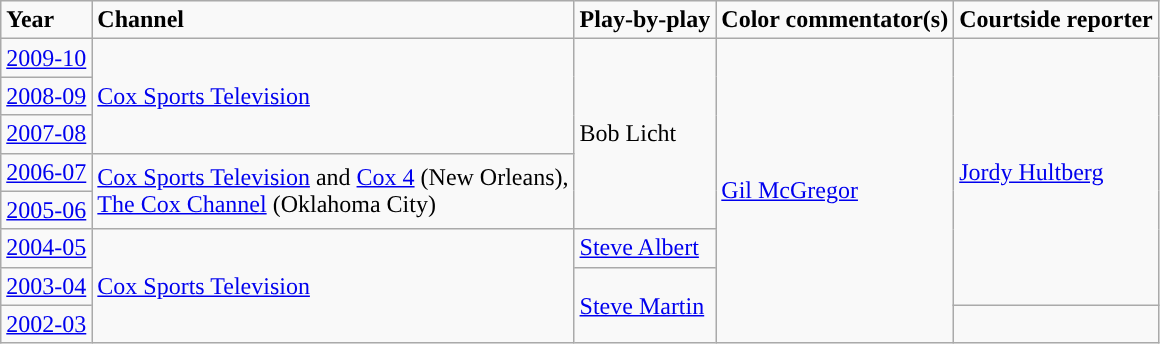<table class="wikitable">
<tr>
<td><strong>Year</strong></td>
<td><strong>Channel</strong></td>
<td><strong>Play-by-play</strong></td>
<td><strong>Color commentator(s)</strong></td>
<td><strong>Courtside reporter</strong></td>
</tr>
<tr>
<td><a href='#'>2009-10</a></td>
<td rowspan=3><a href='#'>Cox Sports Television</a></td>
<td rowspan=5>Bob Licht</td>
<td rowspan=8><a href='#'>Gil McGregor</a></td>
<td rowspan=7><a href='#'>Jordy Hultberg</a></td>
</tr>
<tr>
<td><a href='#'>2008-09</a></td>
</tr>
<tr>
<td><a href='#'>2007-08</a></td>
</tr>
<tr>
<td><a href='#'>2006-07</a></td>
<td rowspan=2><a href='#'>Cox Sports Television</a> and <a href='#'>Cox 4</a> (New Orleans),<br><a href='#'>The Cox Channel</a> (Oklahoma City)</td>
</tr>
<tr>
<td><a href='#'>2005-06</a></td>
</tr>
<tr>
<td><a href='#'>2004-05</a></td>
<td rowspan=3><a href='#'>Cox Sports Television</a></td>
<td><a href='#'>Steve Albert</a></td>
</tr>
<tr>
<td><a href='#'>2003-04</a></td>
<td rowspan=2><a href='#'>Steve Martin</a></td>
</tr>
<tr>
<td><a href='#'>2002-03</a></td>
<td></td>
</tr>
</table>
